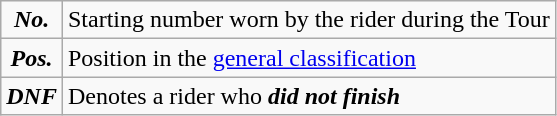<table class="wikitable">
<tr>
<td align=center><strong><em>No.</em></strong></td>
<td>Starting number worn by the rider during the Tour</td>
</tr>
<tr>
<td align=center><strong><em>Pos.</em></strong></td>
<td>Position in the <a href='#'>general classification</a></td>
</tr>
<tr>
<td align=center><strong><em>DNF</em></strong></td>
<td>Denotes a rider who <strong><em>did not finish</em></strong></td>
</tr>
</table>
